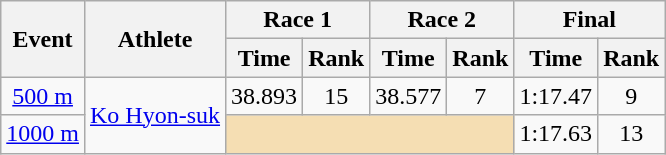<table class="wikitable" border="1">
<tr>
<th rowspan=2>Event</th>
<th rowspan=2>Athlete</th>
<th colspan=2>Race 1</th>
<th colspan=2>Race 2</th>
<th colspan=2>Final</th>
</tr>
<tr>
<th>Time</th>
<th>Rank</th>
<th>Time</th>
<th>Rank</th>
<th>Time</th>
<th>Rank</th>
</tr>
<tr align=center>
<td><a href='#'>500 m</a></td>
<td rowspan=2 align=left><a href='#'>Ko Hyon-suk</a></td>
<td>38.893</td>
<td>15</td>
<td>38.577</td>
<td>7</td>
<td>1:17.47</td>
<td align="center">9</td>
</tr>
<tr>
<td><a href='#'>1000 m</a></td>
<td colspan=4 bgcolor="wheat"></td>
<td>1:17.63</td>
<td align="center">13</td>
</tr>
</table>
